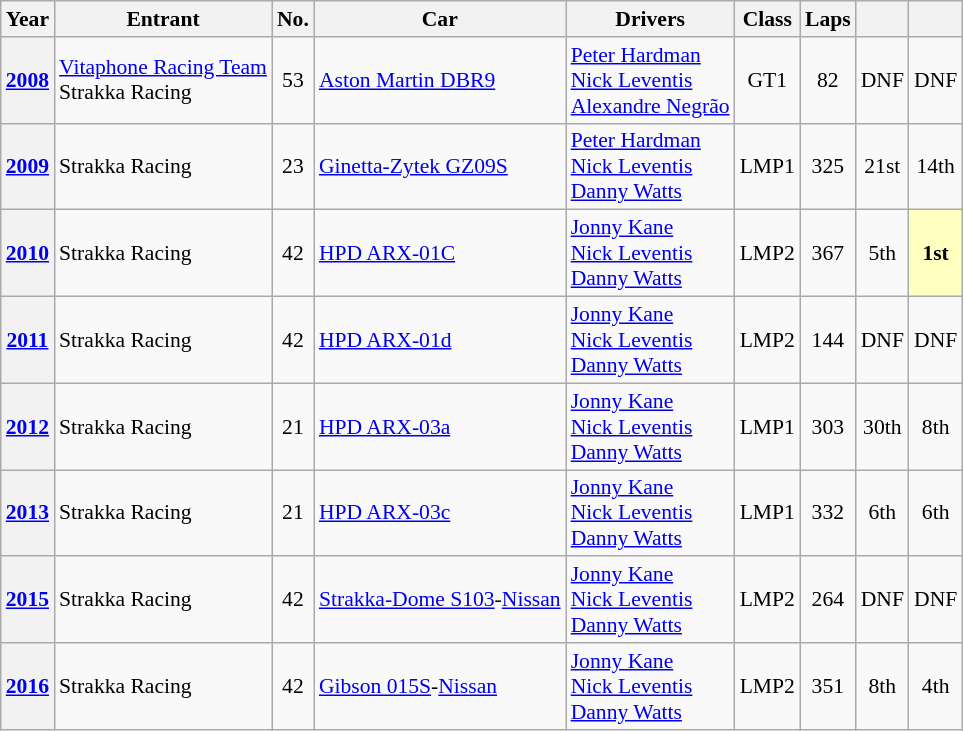<table class="wikitable" style="font-size:90%">
<tr>
<th>Year</th>
<th>Entrant</th>
<th>No.</th>
<th>Car</th>
<th>Drivers</th>
<th>Class</th>
<th>Laps</th>
<th></th>
<th></th>
</tr>
<tr align="center">
<th><a href='#'>2008</a></th>
<td align=left> <a href='#'>Vitaphone Racing Team</a><br> Strakka Racing</td>
<td>53</td>
<td align=left><a href='#'>Aston Martin DBR9</a></td>
<td align=left> <a href='#'>Peter Hardman</a><br> <a href='#'>Nick Leventis</a><br> <a href='#'>Alexandre Negrão</a></td>
<td>GT1</td>
<td>82</td>
<td>DNF</td>
<td>DNF</td>
</tr>
<tr align="center">
<th><a href='#'>2009</a></th>
<td align=left> Strakka Racing</td>
<td>23</td>
<td align=left><a href='#'>Ginetta-Zytek GZ09S</a></td>
<td align=left> <a href='#'>Peter Hardman</a><br> <a href='#'>Nick Leventis</a><br> <a href='#'>Danny Watts</a></td>
<td>LMP1</td>
<td>325</td>
<td>21st</td>
<td>14th</td>
</tr>
<tr align="center">
<th><a href='#'>2010</a></th>
<td align=left> Strakka Racing</td>
<td>42</td>
<td align=left><a href='#'>HPD ARX-01C</a></td>
<td align=left> <a href='#'>Jonny Kane</a><br> <a href='#'>Nick Leventis</a><br> <a href='#'>Danny Watts</a></td>
<td>LMP2</td>
<td>367</td>
<td>5th</td>
<td style="background:#FFFFBF;"><strong>1st</strong></td>
</tr>
<tr align="center">
<th><a href='#'>2011</a></th>
<td align=left> Strakka Racing</td>
<td>42</td>
<td align=left><a href='#'>HPD ARX-01d</a></td>
<td align=left> <a href='#'>Jonny Kane</a><br> <a href='#'>Nick Leventis</a><br> <a href='#'>Danny Watts</a></td>
<td>LMP2</td>
<td>144</td>
<td>DNF</td>
<td>DNF</td>
</tr>
<tr align="center">
<th><a href='#'>2012</a></th>
<td align=left> Strakka Racing</td>
<td>21</td>
<td align=left><a href='#'>HPD ARX-03a</a></td>
<td align=left> <a href='#'>Jonny Kane</a><br> <a href='#'>Nick Leventis</a><br> <a href='#'>Danny Watts</a></td>
<td>LMP1</td>
<td>303</td>
<td>30th</td>
<td>8th</td>
</tr>
<tr align="center">
<th><a href='#'>2013</a></th>
<td align=left> Strakka Racing</td>
<td>21</td>
<td align=left><a href='#'>HPD ARX-03c</a></td>
<td align=left> <a href='#'>Jonny Kane</a><br> <a href='#'>Nick Leventis</a><br> <a href='#'>Danny Watts</a></td>
<td>LMP1</td>
<td>332</td>
<td>6th</td>
<td>6th</td>
</tr>
<tr align="center">
<th><a href='#'>2015</a></th>
<td align=left> Strakka Racing</td>
<td>42</td>
<td align=left><a href='#'>Strakka-Dome S103</a>-<a href='#'>Nissan</a></td>
<td align=left> <a href='#'>Jonny Kane</a><br> <a href='#'>Nick Leventis</a><br> <a href='#'>Danny Watts</a></td>
<td>LMP2</td>
<td>264</td>
<td>DNF</td>
<td>DNF</td>
</tr>
<tr align="center">
<th><a href='#'>2016</a></th>
<td align=left> Strakka Racing</td>
<td>42</td>
<td align=left><a href='#'>Gibson 015S</a>-<a href='#'>Nissan</a></td>
<td align=left> <a href='#'>Jonny Kane</a><br> <a href='#'>Nick Leventis</a><br> <a href='#'>Danny Watts</a></td>
<td>LMP2</td>
<td>351</td>
<td>8th</td>
<td>4th</td>
</tr>
</table>
